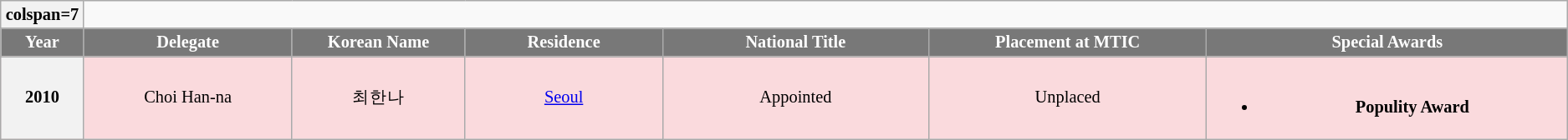<table class="wikitable sortable" style="font-size: 85%; text-align:center">
<tr>
<th>colspan=7 </th>
</tr>
<tr>
<th width="60" style="background-color:#787878;color:#FFFFFF;">Year</th>
<th width="170" style="background-color:#787878;color:#FFFFFF;">Delegate</th>
<th width="140" style="background-color:#787878;color:#FFFFFF;">Korean Name</th>
<th width="160" style="background-color:#787878;color:#FFFFFF;">Residence</th>
<th width="220" style="background-color:#787878;color:#FFFFFF;">National Title</th>
<th width="230" style="background-color:#787878;color:#FFFFFF;">Placement at MTIC</th>
<th width="300" style="background-color:#787878;color:#FFFFFF;">Special Awards</th>
</tr>
<tr style="background-color:#FADADD;: bold">
<th>2010</th>
<td>Choi Han-na</td>
<td>최한나</td>
<td><a href='#'>Seoul</a></td>
<td>Appointed</td>
<td>Unplaced</td>
<td><br><ul><li><strong>Populity Award </strong></li></ul></td>
</tr>
</table>
